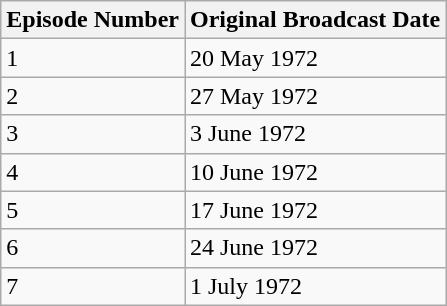<table class="wikitable">
<tr>
<th>Episode Number</th>
<th>Original Broadcast Date</th>
</tr>
<tr>
<td>1</td>
<td>20 May 1972</td>
</tr>
<tr>
<td>2</td>
<td>27 May 1972</td>
</tr>
<tr>
<td>3</td>
<td>3 June 1972</td>
</tr>
<tr>
<td>4</td>
<td>10 June 1972</td>
</tr>
<tr>
<td>5</td>
<td>17 June 1972</td>
</tr>
<tr>
<td>6</td>
<td>24 June 1972</td>
</tr>
<tr>
<td>7</td>
<td>1 July 1972</td>
</tr>
</table>
